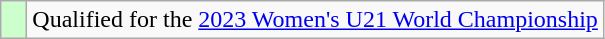<table class="wikitable" style="text-align: left;">
<tr>
<td width=10px bgcolor=#ccffcc></td>
<td>Qualified for the <a href='#'>2023 Women's U21 World Championship</a></td>
</tr>
</table>
